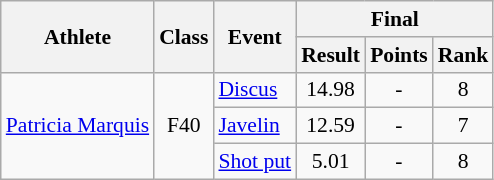<table class=wikitable style="font-size:90%">
<tr>
<th rowspan="2">Athlete</th>
<th rowspan="2">Class</th>
<th rowspan="2">Event</th>
<th colspan="3">Final</th>
</tr>
<tr>
<th>Result</th>
<th>Points</th>
<th>Rank</th>
</tr>
<tr>
<td rowspan="3"><a href='#'>Patricia Marquis</a></td>
<td rowspan="3" style="text-align:center;">F40</td>
<td><a href='#'>Discus</a></td>
<td style="text-align:center;">14.98</td>
<td style="text-align:center;">-</td>
<td style="text-align:center;">8</td>
</tr>
<tr>
<td><a href='#'>Javelin</a></td>
<td style="text-align:center;">12.59</td>
<td style="text-align:center;">-</td>
<td style="text-align:center;">7</td>
</tr>
<tr>
<td><a href='#'>Shot put</a></td>
<td style="text-align:center;">5.01</td>
<td style="text-align:center;">-</td>
<td style="text-align:center;">8</td>
</tr>
</table>
